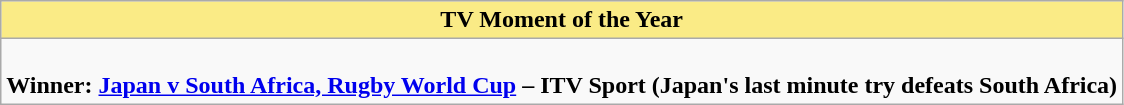<table class=wikitable style=font-size:100%>
<tr>
<th style="background:#FAEB86;" width="100%">TV Moment of the Year</th>
</tr>
<tr>
<td><br><strong>Winner: <a href='#'>Japan v South Africa, Rugby World Cup</a> – ITV Sport (Japan's last minute try defeats South Africa)</strong>
</td>
</tr>
</table>
